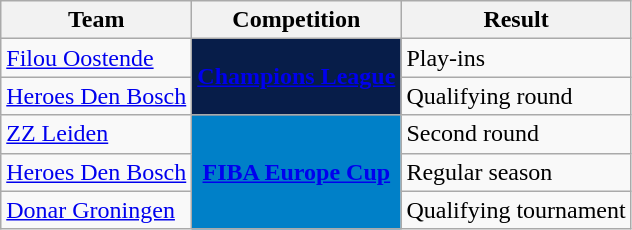<table class="wikitable sortable">
<tr>
<th>Team</th>
<th>Competition</th>
<th>Result</th>
</tr>
<tr>
<td><a href='#'>Filou Oostende</a></td>
<td rowspan="2" style="background-color:#071D49;color:#D0D3D4;text-align:center"><strong><a href='#'><span>Champions League</span></a></strong></td>
<td>Play-ins</td>
</tr>
<tr>
<td><a href='#'>Heroes Den Bosch</a></td>
<td>Qualifying round</td>
</tr>
<tr>
<td><a href='#'>ZZ Leiden</a></td>
<td rowspan="3" style="background-color:#0080C8;color:#D0D3D4;text-align:center"><strong><a href='#'><span>FIBA Europe Cup</span></a></strong></td>
<td>Second round</td>
</tr>
<tr>
<td><a href='#'>Heroes Den Bosch</a></td>
<td>Regular season</td>
</tr>
<tr>
<td> <a href='#'>Donar Groningen</a></td>
<td>Qualifying tournament</td>
</tr>
</table>
